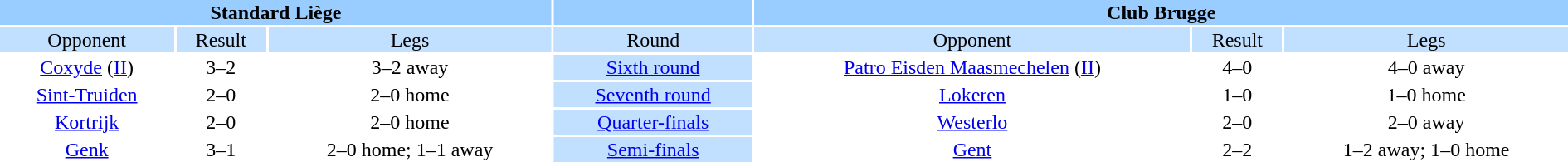<table width="100%" style="text-align:center">
<tr style="vertical-align:top; background:#9cf;">
<th colspan=3 style="width:1*">Standard Liège</th>
<th></th>
<th colspan=3 style="width:1*">Club Brugge</th>
</tr>
<tr style="vertical-align:top; background:#c1e0ff;">
<td>Opponent</td>
<td>Result</td>
<td>Legs</td>
<td style="background:#c1e0ff;">Round</td>
<td>Opponent</td>
<td>Result</td>
<td>Legs</td>
</tr>
<tr>
<td><a href='#'>Coxyde</a> (<a href='#'>II</a>)</td>
<td>3–2</td>
<td>3–2 away</td>
<td style="background:#c1e0ff;"><a href='#'>Sixth round</a></td>
<td><a href='#'>Patro Eisden Maasmechelen</a> (<a href='#'>II</a>)</td>
<td>4–0</td>
<td>4–0 away</td>
</tr>
<tr>
<td><a href='#'>Sint-Truiden</a></td>
<td>2–0</td>
<td>2–0 home</td>
<td style="background:#c1e0ff;"><a href='#'>Seventh round</a></td>
<td><a href='#'>Lokeren</a></td>
<td>1–0</td>
<td>1–0 home</td>
</tr>
<tr>
<td><a href='#'>Kortrijk</a></td>
<td>2–0</td>
<td>2–0 home</td>
<td style="background:#c1e0ff;"><a href='#'>Quarter-finals</a></td>
<td><a href='#'>Westerlo</a></td>
<td>2–0</td>
<td>2–0 away</td>
</tr>
<tr>
<td><a href='#'>Genk</a></td>
<td>3–1</td>
<td>2–0 home; 1–1 away</td>
<td style="background:#c1e0ff;"><a href='#'>Semi-finals</a></td>
<td><a href='#'>Gent</a></td>
<td>2–2</td>
<td>1–2 away; 1–0 home</td>
</tr>
</table>
